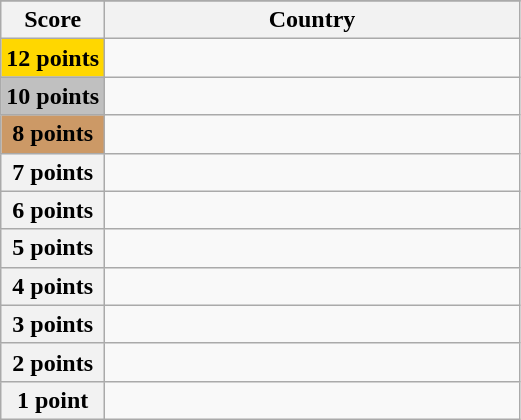<table class="wikitable">
<tr>
</tr>
<tr>
<th scope="col" width="20%">Score</th>
<th scope="col">Country</th>
</tr>
<tr>
<th scope="row" style="background:gold">12 points</th>
<td></td>
</tr>
<tr>
<th scope="row" style="background:silver">10 points</th>
<td></td>
</tr>
<tr>
<th scope="row" style="background:#CC9966">8 points</th>
<td></td>
</tr>
<tr>
<th scope="row">7 points</th>
<td></td>
</tr>
<tr>
<th scope="row">6 points</th>
<td></td>
</tr>
<tr>
<th scope="row">5 points</th>
<td></td>
</tr>
<tr>
<th scope="row">4 points</th>
<td></td>
</tr>
<tr>
<th scope="row">3 points</th>
<td></td>
</tr>
<tr>
<th scope="row">2 points</th>
<td></td>
</tr>
<tr>
<th scope="row">1 point</th>
<td></td>
</tr>
</table>
